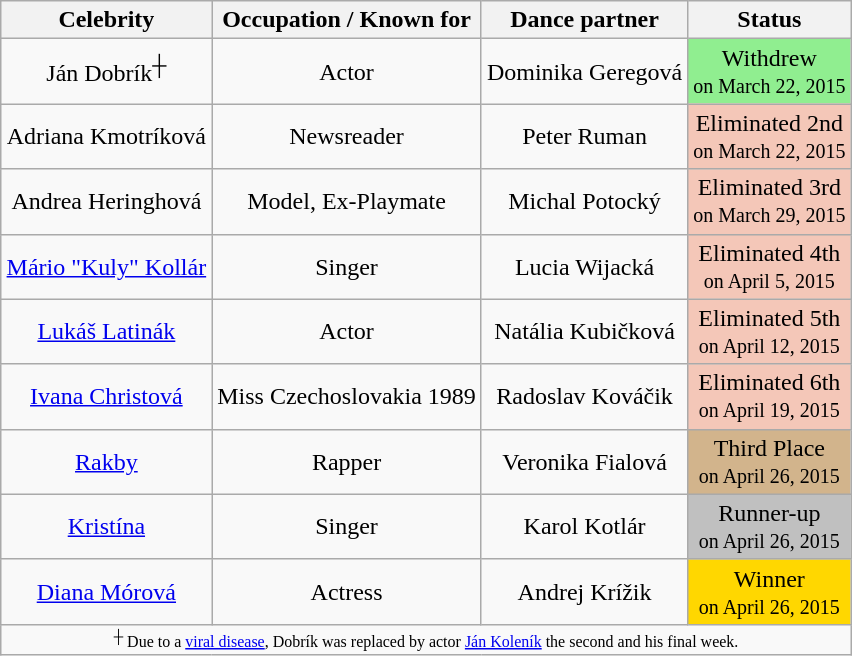<table class="wikitable" style="margin:auto; text-align:center">
<tr>
<th>Celebrity</th>
<th>Occupation / Known for</th>
<th>Dance partner</th>
<th>Status</th>
</tr>
<tr>
<td>Ján Dobrík<sup>┼</sup></td>
<td>Actor</td>
<td>Dominika Geregová</td>
<td bgcolor="lightgreen">Withdrew<br><small>on March 22, 2015</small></td>
</tr>
<tr>
<td>Adriana Kmotríková</td>
<td>Newsreader</td>
<td>Peter Ruman</td>
<td bgcolor="#F4C7B8">Eliminated 2nd<br><small>on March 22, 2015</small></td>
</tr>
<tr>
<td>Andrea Heringhová</td>
<td>Model, Ex-Playmate</td>
<td>Michal Potocký</td>
<td bgcolor="#F4C7B8">Eliminated 3rd<br><small>on March 29, 2015</small></td>
</tr>
<tr>
<td><a href='#'>Mário "Kuly" Kollár</a></td>
<td>Singer</td>
<td>Lucia Wijacká</td>
<td bgcolor="#F4C7B8">Eliminated 4th<br><small>on April 5, 2015</small></td>
</tr>
<tr>
<td><a href='#'>Lukáš Latinák</a></td>
<td>Actor</td>
<td>Natália Kubičková</td>
<td bgcolor="#F4C7B8">Eliminated 5th<br><small>on April 12, 2015</small></td>
</tr>
<tr>
<td><a href='#'>Ivana Christová</a></td>
<td>Miss Czechoslovakia 1989</td>
<td>Radoslav Kováčik</td>
<td bgcolor="#F4C7B8">Eliminated 6th<br><small>on April 19, 2015</small></td>
</tr>
<tr>
<td><a href='#'>Rakby</a></td>
<td>Rapper</td>
<td>Veronika Fialová</td>
<td bgcolor="tan">Third Place<br><small>on April 26, 2015</small></td>
</tr>
<tr>
<td><a href='#'>Kristína</a></td>
<td>Singer</td>
<td>Karol Kotlár</td>
<td bgcolor="silver">Runner-up<br><small>on April 26, 2015</small></td>
</tr>
<tr>
<td><a href='#'>Diana Mórová</a></td>
<td>Actress</td>
<td>Andrej Krížik</td>
<td bgcolor="gold">Winner<br><small>on April 26, 2015</small></td>
</tr>
<tr>
<td colspan=4 style=font-size:8pt align=center><sup>┼</sup> Due to a <a href='#'>viral disease</a>, Dobrík was replaced by actor <a href='#'>Ján Koleník</a> the second and his final week.</td>
</tr>
</table>
